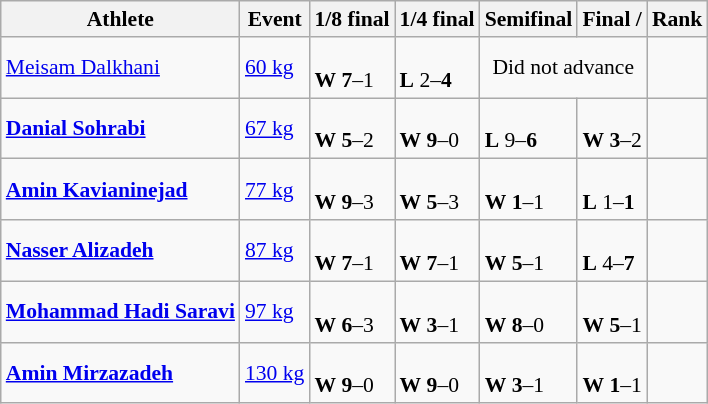<table class="wikitable" style=font-size:90%;>
<tr>
<th>Athlete</th>
<th>Event</th>
<th>1/8 final</th>
<th>1/4 final</th>
<th>Semifinal</th>
<th>Final / </th>
<th>Rank</th>
</tr>
<tr>
<td><a href='#'>Meisam Dalkhani</a></td>
<td><a href='#'>60 kg</a></td>
<td><br><strong>W</strong> <strong>7</strong>–1</td>
<td><br><strong>L</strong> 2–<strong>4</strong></td>
<td colspan=2 align=center>Did not advance</td>
<td></td>
</tr>
<tr>
<td><strong><a href='#'>Danial Sohrabi</a></strong></td>
<td><a href='#'>67 kg</a></td>
<td><br><strong>W</strong> <strong>5</strong>–2</td>
<td><br><strong>W</strong> <strong>9</strong>–0</td>
<td><br><strong>L</strong> 9–<strong>6</strong> </td>
<td><br><strong>W</strong> <strong>3</strong>–2</td>
<td align=center></td>
</tr>
<tr>
<td><strong><a href='#'>Amin Kavianinejad</a></strong></td>
<td><a href='#'>77 kg</a></td>
<td><br><strong>W</strong> <strong>9</strong>–3</td>
<td><br><strong>W</strong> <strong>5</strong>–3</td>
<td><br><strong>W</strong> <strong>1</strong>–1</td>
<td><br><strong>L</strong> 1–<strong>1</strong></td>
<td align=center></td>
</tr>
<tr>
<td><strong><a href='#'>Nasser Alizadeh</a></strong></td>
<td><a href='#'>87 kg</a></td>
<td><br><strong>W</strong> <strong>7</strong>–1</td>
<td><br><strong>W</strong> <strong>7</strong>–1</td>
<td><br><strong>W</strong> <strong>5</strong>–1</td>
<td><br><strong>L</strong> 4–<strong>7</strong></td>
<td align=center></td>
</tr>
<tr>
<td><strong><a href='#'>Mohammad Hadi Saravi</a></strong></td>
<td><a href='#'>97 kg</a></td>
<td><br><strong>W</strong> <strong>6</strong>–3</td>
<td><br><strong>W</strong> <strong>3</strong>–1</td>
<td><br><strong>W</strong> <strong>8</strong>–0</td>
<td><br><strong>W</strong> <strong>5</strong>–1</td>
<td align=center></td>
</tr>
<tr>
<td><strong><a href='#'>Amin Mirzazadeh</a></strong></td>
<td><a href='#'>130 kg</a></td>
<td><br><strong>W</strong> <strong>9</strong>–0</td>
<td><br><strong>W</strong> <strong>9</strong>–0</td>
<td><br><strong>W</strong> <strong>3</strong>–1</td>
<td><br><strong>W</strong> <strong>1</strong>–1</td>
<td align=center></td>
</tr>
</table>
